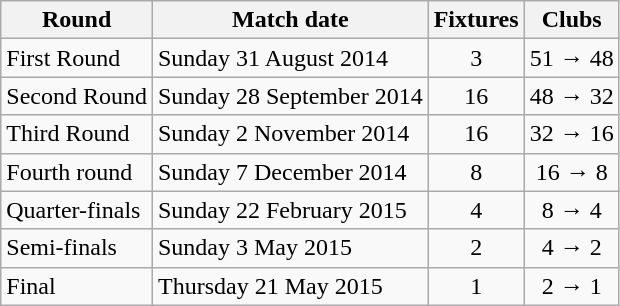<table class="wikitable" style="text-align: center">
<tr>
<th>Round</th>
<th>Match date</th>
<th>Fixtures</th>
<th>Clubs</th>
</tr>
<tr>
<td align=left>First Round</td>
<td align=left>Sunday 31 August 2014</td>
<td>3</td>
<td>51 → 48</td>
</tr>
<tr>
<td align=left>Second Round</td>
<td align=left>Sunday 28 September 2014</td>
<td>16</td>
<td>48 → 32</td>
</tr>
<tr>
<td align=left>Third Round</td>
<td align=left>Sunday 2 November 2014</td>
<td>16</td>
<td>32 → 16</td>
</tr>
<tr>
<td align=left>Fourth round</td>
<td align=left>Sunday 7 December 2014</td>
<td>8</td>
<td>16 → 8</td>
</tr>
<tr>
<td align=left>Quarter-finals</td>
<td align=left>Sunday 22 February 2015</td>
<td>4</td>
<td>8 → 4</td>
</tr>
<tr>
<td align=left>Semi-finals</td>
<td align=left>Sunday 3 May 2015</td>
<td>2</td>
<td>4 → 2</td>
</tr>
<tr>
<td align=left>Final</td>
<td align=left>Thursday 21 May 2015</td>
<td>1</td>
<td>2 → 1</td>
</tr>
</table>
